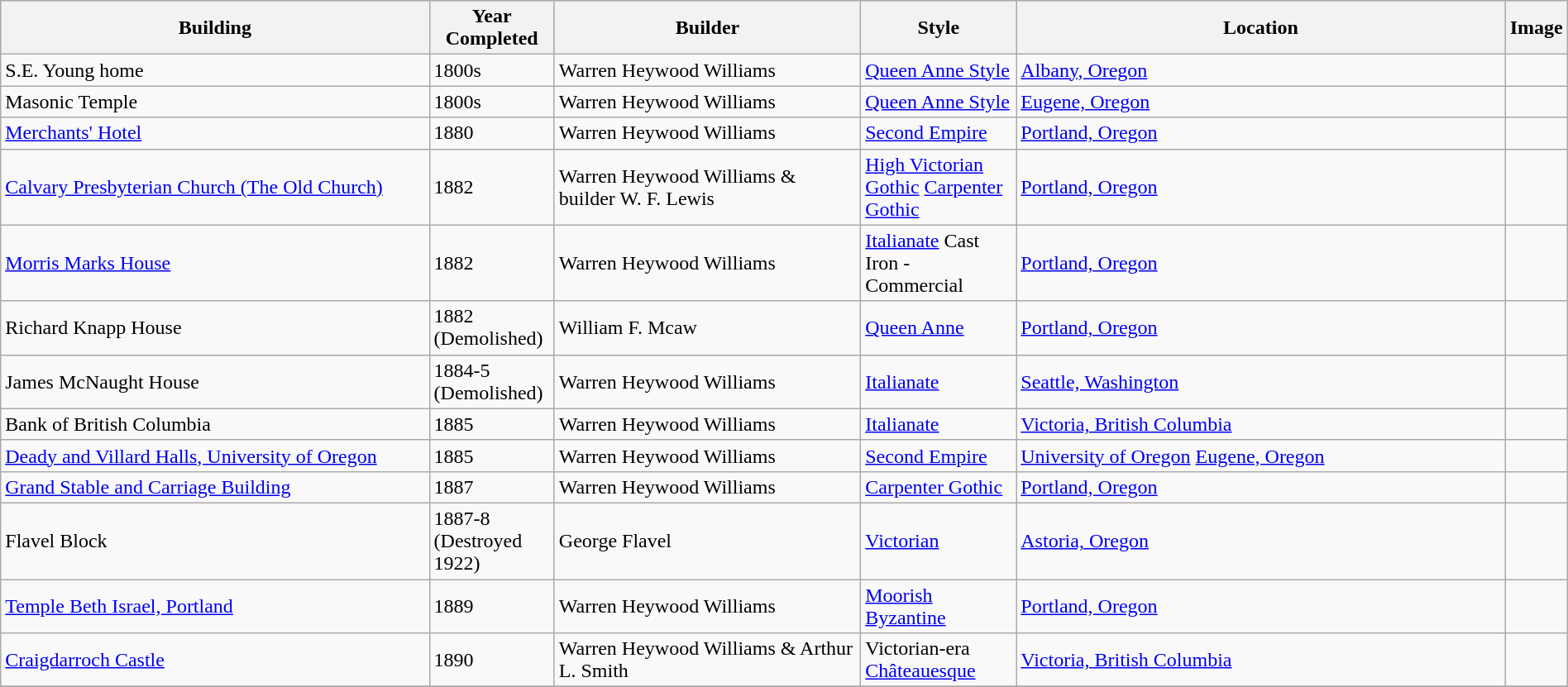<table class="wikitable" style="margin:1em auto;">
<tr style="background:lightblue;">
<th width=28%>Building</th>
<th width=8%>Year Completed</th>
<th width=20%>Builder</th>
<th width=10%>Style</th>
<th width=32%>Location</th>
<th width=7%>Image</th>
</tr>
<tr>
<td>S.E. Young home</td>
<td>1800s</td>
<td>Warren Heywood Williams</td>
<td><a href='#'>Queen Anne Style</a></td>
<td><a href='#'>Albany, Oregon</a></td>
<td></td>
</tr>
<tr>
<td>Masonic Temple</td>
<td>1800s</td>
<td>Warren Heywood Williams</td>
<td><a href='#'>Queen Anne Style</a></td>
<td><a href='#'>Eugene, Oregon</a></td>
<td></td>
</tr>
<tr>
<td><a href='#'>Merchants' Hotel</a></td>
<td>1880</td>
<td>Warren Heywood Williams</td>
<td><a href='#'>Second Empire</a></td>
<td><a href='#'>Portland, Oregon</a></td>
<td></td>
</tr>
<tr>
<td><a href='#'>Calvary Presbyterian Church (The Old Church)</a></td>
<td>1882</td>
<td>Warren Heywood Williams & builder W. F. Lewis</td>
<td><a href='#'>High Victorian Gothic</a> <a href='#'>Carpenter Gothic</a></td>
<td><a href='#'>Portland, Oregon</a></td>
<td></td>
</tr>
<tr>
<td><a href='#'>Morris Marks House</a></td>
<td>1882</td>
<td>Warren Heywood Williams</td>
<td><a href='#'>Italianate</a> Cast Iron - Commercial</td>
<td><a href='#'>Portland, Oregon</a></td>
<td></td>
</tr>
<tr>
<td>Richard Knapp House</td>
<td>1882<br>(Demolished)</td>
<td>William F. Mcaw</td>
<td><a href='#'>Queen Anne</a></td>
<td><a href='#'>Portland, Oregon</a></td>
<td></td>
</tr>
<tr>
<td>James McNaught House</td>
<td>1884-5 (Demolished)</td>
<td>Warren Heywood Williams</td>
<td><a href='#'>Italianate</a></td>
<td><a href='#'>Seattle, Washington</a></td>
<td></td>
</tr>
<tr>
<td>Bank of British Columbia</td>
<td>1885</td>
<td>Warren Heywood Williams</td>
<td><a href='#'>Italianate</a></td>
<td><a href='#'>Victoria, British Columbia</a></td>
<td></td>
</tr>
<tr>
<td><a href='#'>Deady and Villard Halls, University of Oregon</a></td>
<td>1885</td>
<td>Warren Heywood Williams</td>
<td><a href='#'>Second Empire</a></td>
<td><a href='#'>University of Oregon</a> <a href='#'>Eugene, Oregon</a></td>
<td></td>
</tr>
<tr>
<td><a href='#'>Grand Stable and Carriage Building</a></td>
<td>1887</td>
<td>Warren Heywood Williams</td>
<td><a href='#'>Carpenter Gothic</a></td>
<td><a href='#'>Portland, Oregon</a></td>
<td></td>
</tr>
<tr>
<td>Flavel Block</td>
<td>1887-8 (Destroyed 1922)</td>
<td>George Flavel</td>
<td><a href='#'>Victorian</a></td>
<td><a href='#'>Astoria, Oregon</a></td>
<td></td>
</tr>
<tr>
<td><a href='#'>Temple Beth Israel, Portland</a></td>
<td>1889</td>
<td>Warren Heywood Williams</td>
<td><a href='#'>Moorish</a> <a href='#'>Byzantine</a></td>
<td><a href='#'>Portland, Oregon</a></td>
<td></td>
</tr>
<tr>
<td><a href='#'>Craigdarroch Castle</a></td>
<td>1890</td>
<td>Warren Heywood Williams & Arthur L. Smith</td>
<td>Victorian-era <a href='#'>Châteauesque</a></td>
<td><a href='#'>Victoria, British Columbia</a></td>
<td></td>
</tr>
<tr>
</tr>
</table>
